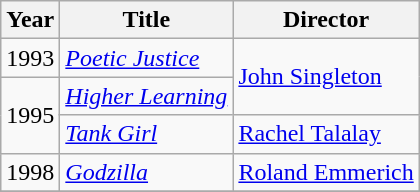<table class="wikitable">
<tr>
<th>Year</th>
<th>Title</th>
<th>Director</th>
</tr>
<tr>
<td>1993</td>
<td><em><a href='#'>Poetic Justice</a></em></td>
<td rowspan="2"><a href='#'>John Singleton</a></td>
</tr>
<tr>
<td rowspan="2">1995</td>
<td><em><a href='#'>Higher Learning</a></em></td>
</tr>
<tr>
<td><em><a href='#'>Tank Girl</a></em></td>
<td><a href='#'>Rachel Talalay</a></td>
</tr>
<tr>
<td>1998</td>
<td><em><a href='#'>Godzilla</a></em></td>
<td><a href='#'>Roland Emmerich</a></td>
</tr>
<tr>
</tr>
</table>
